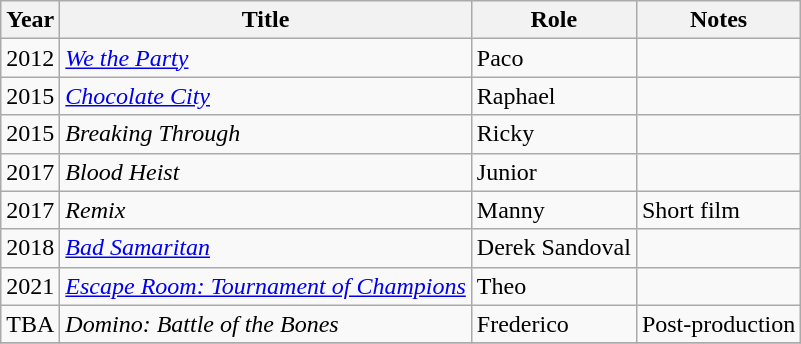<table class="wikitable sortable">
<tr>
<th>Year</th>
<th>Title</th>
<th>Role</th>
<th class="unsortable">Notes</th>
</tr>
<tr>
<td>2012</td>
<td><em><a href='#'>We the Party</a></em></td>
<td>Paco</td>
<td></td>
</tr>
<tr>
<td>2015</td>
<td><em><a href='#'>Chocolate City</a></em></td>
<td>Raphael</td>
<td></td>
</tr>
<tr>
<td>2015</td>
<td><em>Breaking Through</em></td>
<td>Ricky</td>
<td></td>
</tr>
<tr>
<td>2017</td>
<td><em>Blood Heist</em></td>
<td>Junior</td>
<td></td>
</tr>
<tr>
<td>2017</td>
<td><em>Remix</em></td>
<td>Manny</td>
<td>Short film</td>
</tr>
<tr>
<td>2018</td>
<td><em><a href='#'>Bad Samaritan</a></em></td>
<td>Derek Sandoval</td>
<td></td>
</tr>
<tr>
<td>2021</td>
<td><em><a href='#'>Escape Room: Tournament of Champions</a></em></td>
<td>Theo</td>
<td></td>
</tr>
<tr>
<td>TBA</td>
<td><em>Domino: Battle of the Bones</em></td>
<td>Frederico</td>
<td>Post-production</td>
</tr>
<tr>
</tr>
</table>
